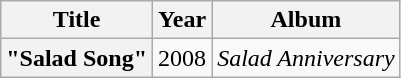<table class="wikitable plainrowheaders" style="text-align:center;">
<tr>
<th scope="col" rowspan="1">Title</th>
<th scope="col" rowspan="1">Year</th>
<th scope="col" rowspan="1">Album</th>
</tr>
<tr>
<th scope="row">"Salad Song" </th>
<td>2008</td>
<td><em>Salad Anniversary</em></td>
</tr>
</table>
